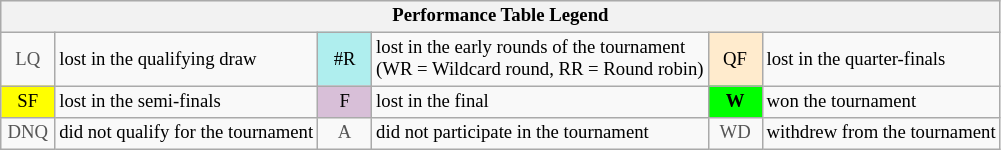<table class="wikitable" style="font-size:78%;">
<tr style="background:#efefef;">
<th colspan="6">Performance Table Legend</th>
</tr>
<tr>
<td align="center" style="color:#555555;" width="30">LQ</td>
<td>lost in the qualifying draw</td>
<td align="center" style="background:#afeeee;">#R</td>
<td>lost in the early rounds of the tournament<br>(WR = Wildcard round, RR = Round robin)</td>
<td align="center" style="background:#ffebcd;">QF</td>
<td>lost in the quarter-finals</td>
</tr>
<tr>
<td align="center" style="background:yellow;">SF</td>
<td>lost in the semi-finals</td>
<td align="center" style="background:#D8BFD8;">F</td>
<td>lost in the final</td>
<td align="center" style="background:#00ff00;"><strong>W</strong></td>
<td>won the tournament</td>
</tr>
<tr>
<td align="center" style="color:#555555;" width="30">DNQ</td>
<td>did not qualify for the tournament</td>
<td align="center" style="color:#555555;" width="30">A</td>
<td>did not participate in the tournament</td>
<td align="center" style="color:#555555;" width="30">WD</td>
<td>withdrew from the tournament</td>
</tr>
</table>
